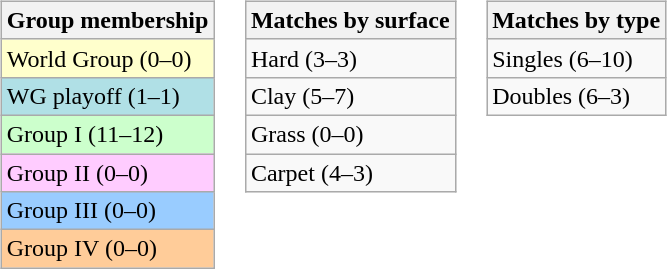<table>
<tr valign=top>
<td><br><table class=wikitable>
<tr>
<th>Group membership</th>
</tr>
<tr bgcolor=#FFFFCC>
<td>World Group (0–0)</td>
</tr>
<tr style="background:#B0E0E6;">
<td>WG playoff (1–1)</td>
</tr>
<tr bgcolor=#CCFFCC>
<td>Group I (11–12)</td>
</tr>
<tr bgcolor=#FFCCFF>
<td>Group II (0–0)</td>
</tr>
<tr bgcolor=#99CCFF>
<td>Group III (0–0)</td>
</tr>
<tr bgcolor=#FFCC99>
<td>Group IV (0–0)</td>
</tr>
</table>
</td>
<td><br><table class=wikitable>
<tr>
<th>Matches by surface</th>
</tr>
<tr>
<td>Hard (3–3)</td>
</tr>
<tr>
<td>Clay (5–7)</td>
</tr>
<tr>
<td>Grass (0–0)</td>
</tr>
<tr>
<td>Carpet (4–3)</td>
</tr>
</table>
</td>
<td><br><table class=wikitable>
<tr>
<th>Matches by type</th>
</tr>
<tr>
<td>Singles (6–10)</td>
</tr>
<tr>
<td>Doubles (6–3)</td>
</tr>
</table>
</td>
</tr>
</table>
